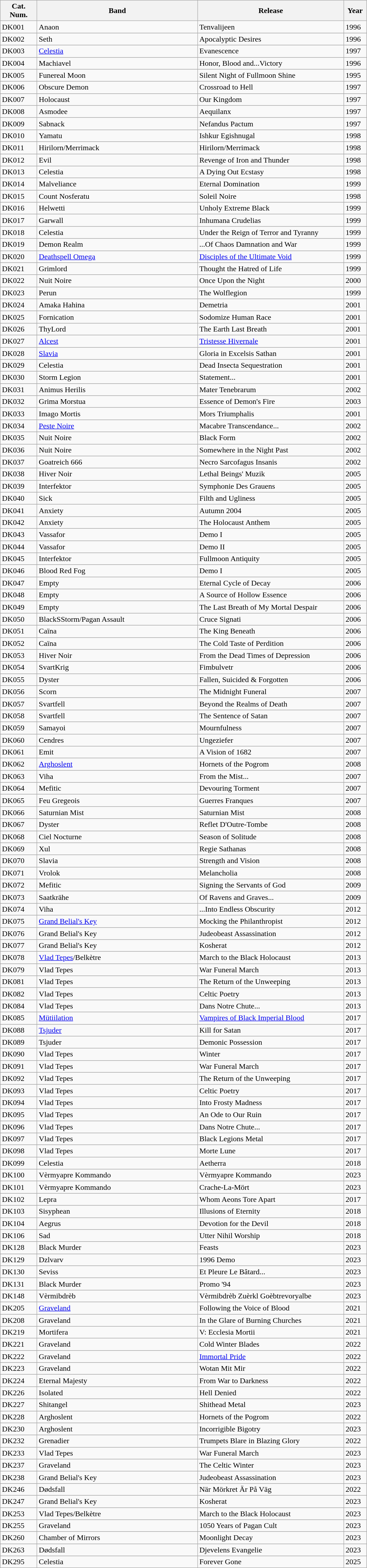<table class="wikitable" style="margin:">
<tr>
<th width="70" rowspan="1">Cat. Num.</th>
<th Width="330" rowspan="1">Band</th>
<th width="300" rowspan="1">Release</th>
<th width="40" rowspan="1">Year</th>
</tr>
<tr>
<td>DK001</td>
<td>Anaon</td>
<td>Tenvalijeen</td>
<td>1996</td>
</tr>
<tr>
</tr>
<tr>
<td>DK002</td>
<td>Seth</td>
<td>Apocalyptic Desires</td>
<td>1996</td>
</tr>
<tr>
</tr>
<tr>
<td>DK003</td>
<td><a href='#'>Celestia</a></td>
<td>Evanescence</td>
<td>1997</td>
</tr>
<tr>
</tr>
<tr>
<td>DK004</td>
<td>Machiavel</td>
<td>Honor, Blood and...Victory</td>
<td>1996</td>
</tr>
<tr>
</tr>
<tr>
<td>DK005</td>
<td>Funereal Moon</td>
<td>Silent Night of Fullmoon Shine</td>
<td>1995</td>
</tr>
<tr>
</tr>
<tr>
<td>DK006</td>
<td>Obscure Demon</td>
<td>Crossroad to Hell</td>
<td>1997</td>
</tr>
<tr>
</tr>
<tr>
<td>DK007</td>
<td>Holocaust</td>
<td>Our Kingdom</td>
<td>1997</td>
</tr>
<tr>
</tr>
<tr>
<td>DK008</td>
<td>Asmodee</td>
<td>Aequilanx</td>
<td>1997</td>
</tr>
<tr>
</tr>
<tr>
<td>DK009</td>
<td>Sabnack</td>
<td>Nefandus Pactum</td>
<td>1997</td>
</tr>
<tr>
</tr>
<tr>
<td>DK010</td>
<td>Yamatu</td>
<td>Ishkur Egishnugal</td>
<td>1998</td>
</tr>
<tr>
</tr>
<tr>
<td>DK011</td>
<td>Hirilorn/Merrimack</td>
<td>Hirilorn/Merrimack</td>
<td>1998</td>
</tr>
<tr>
</tr>
<tr>
<td>DK012</td>
<td>Evil</td>
<td>Revenge of Iron and Thunder</td>
<td>1998</td>
</tr>
<tr>
</tr>
<tr>
<td>DK013</td>
<td>Celestia</td>
<td>A Dying Out Ecstasy</td>
<td>1998</td>
</tr>
<tr>
</tr>
<tr>
<td>DK014</td>
<td>Malveliance</td>
<td>Eternal Domination</td>
<td>1999</td>
</tr>
<tr>
</tr>
<tr>
<td>DK015</td>
<td>Count Nosferatu</td>
<td>Soleil Noire</td>
<td>1998</td>
</tr>
<tr>
</tr>
<tr>
<td>DK016</td>
<td>Helwetti</td>
<td>Unholy Extreme Black</td>
<td>1999</td>
</tr>
<tr>
</tr>
<tr>
<td>DK017</td>
<td>Garwall</td>
<td>Inhumana Crudelias</td>
<td>1999</td>
</tr>
<tr>
</tr>
<tr>
<td>DK018</td>
<td>Celestia</td>
<td>Under the Reign of Terror and Tyranny</td>
<td>1999</td>
</tr>
<tr>
</tr>
<tr>
<td>DK019</td>
<td>Demon Realm</td>
<td>...Of Chaos Damnation and War</td>
<td>1999</td>
</tr>
<tr>
</tr>
<tr>
<td>DK020</td>
<td><a href='#'>Deathspell Omega</a></td>
<td><a href='#'>Disciples of the Ultimate Void</a></td>
<td>1999</td>
</tr>
<tr>
</tr>
<tr>
<td>DK021</td>
<td>Grimlord</td>
<td>Thought the Hatred of Life</td>
<td>1999</td>
</tr>
<tr>
</tr>
<tr>
<td>DK022</td>
<td>Nuit Noire</td>
<td>Once Upon the Night</td>
<td>2000</td>
</tr>
<tr>
</tr>
<tr>
<td>DK023</td>
<td>Perun</td>
<td>The Wolflegion</td>
<td>1999</td>
</tr>
<tr>
</tr>
<tr>
<td>DK024</td>
<td>Amaka Hahina</td>
<td>Demetria</td>
<td>2001</td>
</tr>
<tr>
</tr>
<tr>
<td>DK025</td>
<td>Fornication</td>
<td>Sodomize Human Race</td>
<td>2001</td>
</tr>
<tr>
</tr>
<tr>
<td>DK026</td>
<td>ThyLord</td>
<td>The Earth Last Breath</td>
<td>2001</td>
</tr>
<tr>
</tr>
<tr>
<td>DK027</td>
<td><a href='#'>Alcest</a></td>
<td><a href='#'>Tristesse Hivernale</a></td>
<td>2001</td>
</tr>
<tr>
</tr>
<tr>
<td>DK028</td>
<td><a href='#'>Slavia</a></td>
<td>Gloria in Excelsis Sathan</td>
<td>2001</td>
</tr>
<tr>
</tr>
<tr>
<td>DK029</td>
<td>Celestia</td>
<td>Dead Insecta Sequestration</td>
<td>2001</td>
</tr>
<tr>
</tr>
<tr>
<td>DK030</td>
<td>Storm Legion</td>
<td>Statement...</td>
<td>2001</td>
</tr>
<tr>
</tr>
<tr>
<td>DK031</td>
<td>Animus Herilis</td>
<td>Mater Tenebrarum</td>
<td>2002</td>
</tr>
<tr>
</tr>
<tr>
<td>DK032</td>
<td>Grima Morstua</td>
<td>Essence of Demon's Fire</td>
<td>2003</td>
</tr>
<tr>
</tr>
<tr>
<td>DK033</td>
<td>Imago Mortis</td>
<td>Mors Triumphalis</td>
<td>2001</td>
</tr>
<tr>
</tr>
<tr>
<td>DK034</td>
<td><a href='#'>Peste Noire</a></td>
<td>Macabre Transcendance...</td>
<td>2002</td>
</tr>
<tr>
</tr>
<tr>
<td>DK035</td>
<td>Nuit Noire</td>
<td>Black Form</td>
<td>2002</td>
</tr>
<tr>
</tr>
<tr>
<td>DK036</td>
<td>Nuit Noire</td>
<td>Somewhere in the Night Past</td>
<td>2002</td>
</tr>
<tr>
</tr>
<tr>
<td>DK037</td>
<td>Goatreich 666</td>
<td>Necro Sarcofagus Insanis</td>
<td>2002</td>
</tr>
<tr>
</tr>
<tr>
<td>DK038</td>
<td>Hiver Noir</td>
<td>Lethal Beings' Muzik</td>
<td>2005</td>
</tr>
<tr>
</tr>
<tr>
<td>DK039</td>
<td>Interfektor</td>
<td>Symphonie Des Grauens</td>
<td>2005</td>
</tr>
<tr>
</tr>
<tr>
<td>DK040</td>
<td>Sick</td>
<td>Filth and Ugliness</td>
<td>2005</td>
</tr>
<tr>
</tr>
<tr>
<td>DK041</td>
<td>Anxiety</td>
<td>Autumn 2004</td>
<td>2005</td>
</tr>
<tr>
</tr>
<tr>
<td>DK042</td>
<td>Anxiety</td>
<td>The Holocaust Anthem</td>
<td>2005</td>
</tr>
<tr>
</tr>
<tr>
<td>DK043</td>
<td>Vassafor</td>
<td>Demo I</td>
<td>2005</td>
</tr>
<tr>
</tr>
<tr>
<td>DK044</td>
<td>Vassafor</td>
<td>Demo II</td>
<td>2005</td>
</tr>
<tr>
</tr>
<tr>
<td>DK045</td>
<td>Interfektor</td>
<td>Fullmoon Antiquity</td>
<td>2005</td>
</tr>
<tr>
</tr>
<tr>
<td>DK046</td>
<td>Blood Red Fog</td>
<td>Demo I</td>
<td>2005</td>
</tr>
<tr>
</tr>
<tr>
<td>DK047</td>
<td>Empty</td>
<td>Eternal Cycle of Decay</td>
<td>2006</td>
</tr>
<tr>
</tr>
<tr>
<td>DK048</td>
<td>Empty</td>
<td>A Source of Hollow Essence</td>
<td>2006</td>
</tr>
<tr>
</tr>
<tr>
<td>DK049</td>
<td>Empty</td>
<td>The Last Breath of My Mortal Despair</td>
<td>2006</td>
</tr>
<tr>
</tr>
<tr>
<td>DK050</td>
<td>BlackSStorm/Pagan Assault</td>
<td>Cruce Signati</td>
<td>2006</td>
</tr>
<tr>
</tr>
<tr>
<td>DK051</td>
<td>Caïna</td>
<td>The King Beneath</td>
<td>2006</td>
</tr>
<tr>
</tr>
<tr>
<td>DK052</td>
<td>Caïna</td>
<td>The Cold Taste of Perdition</td>
<td>2006</td>
</tr>
<tr>
</tr>
<tr>
<td>DK053</td>
<td>Hiver Noir</td>
<td>From the Dead Times of Depression</td>
<td>2006</td>
</tr>
<tr>
</tr>
<tr>
<td>DK054</td>
<td>SvartKrig</td>
<td>Fimbulvetr</td>
<td>2006</td>
</tr>
<tr>
</tr>
<tr>
<td>DK055</td>
<td>Dyster</td>
<td>Fallen, Suicided & Forgotten</td>
<td>2006</td>
</tr>
<tr>
</tr>
<tr>
<td>DK056</td>
<td>Scorn</td>
<td>The Midnight Funeral</td>
<td>2007</td>
</tr>
<tr>
</tr>
<tr>
<td>DK057</td>
<td>Svartfell</td>
<td>Beyond the Realms of Death</td>
<td>2007</td>
</tr>
<tr>
</tr>
<tr>
<td>DK058</td>
<td>Svartfell</td>
<td>The Sentence of Satan</td>
<td>2007</td>
</tr>
<tr>
</tr>
<tr>
<td>DK059</td>
<td>Samayoi</td>
<td>Mournfulness</td>
<td>2007</td>
</tr>
<tr>
</tr>
<tr>
<td>DK060</td>
<td>Cendres</td>
<td>Ungeziefer</td>
<td>2007</td>
</tr>
<tr>
</tr>
<tr>
<td>DK061</td>
<td>Emit</td>
<td>A Vision of 1682</td>
<td>2007</td>
</tr>
<tr>
</tr>
<tr>
<td>DK062</td>
<td><a href='#'>Arghoslent</a></td>
<td>Hornets of the Pogrom</td>
<td>2008</td>
</tr>
<tr>
</tr>
<tr>
<td>DK063</td>
<td>Viha</td>
<td>From the Mist...</td>
<td>2007</td>
</tr>
<tr>
</tr>
<tr>
<td>DK064</td>
<td>Mefitic</td>
<td>Devouring Torment</td>
<td>2007</td>
</tr>
<tr>
</tr>
<tr>
<td>DK065</td>
<td>Feu Gregeois</td>
<td>Guerres Franques</td>
<td>2007</td>
</tr>
<tr>
</tr>
<tr>
<td>DK066</td>
<td>Saturnian Mist</td>
<td>Saturnian Mist</td>
<td>2008</td>
</tr>
<tr>
</tr>
<tr>
<td>DK067</td>
<td>Dyster</td>
<td>Reflet D'Outre-Tombe</td>
<td>2008</td>
</tr>
<tr>
</tr>
<tr>
<td>DK068</td>
<td>Ciel Nocturne</td>
<td>Season of Solitude</td>
<td>2008</td>
</tr>
<tr>
</tr>
<tr>
<td>DK069</td>
<td>Xul</td>
<td>Regie Sathanas</td>
<td>2008</td>
</tr>
<tr>
</tr>
<tr>
<td>DK070</td>
<td>Slavia</td>
<td>Strength and Vision</td>
<td>2008</td>
</tr>
<tr>
</tr>
<tr>
<td>DK071</td>
<td>Vrolok</td>
<td>Melancholia</td>
<td>2008</td>
</tr>
<tr>
</tr>
<tr>
<td>DK072</td>
<td>Mefitic</td>
<td>Signing the Servants of God</td>
<td>2009</td>
</tr>
<tr>
</tr>
<tr>
<td>DK073</td>
<td>Saatkrähe</td>
<td>Of Ravens and Graves...</td>
<td>2009</td>
</tr>
<tr>
</tr>
<tr>
<td>DK074</td>
<td>Viha</td>
<td>...Into Endless Obscurity</td>
<td>2012</td>
</tr>
<tr>
</tr>
<tr>
<td>DK075</td>
<td><a href='#'>Grand Belial's Key</a></td>
<td>Mocking the Philanthropist</td>
<td>2012</td>
</tr>
<tr>
</tr>
<tr>
<td>DK076</td>
<td>Grand Belial's Key</td>
<td>Judeobeast Assassination</td>
<td>2012</td>
</tr>
<tr>
</tr>
<tr>
<td>DK077</td>
<td>Grand Belial's Key</td>
<td>Kosherat</td>
<td>2012</td>
</tr>
<tr>
</tr>
<tr>
<td>DK078</td>
<td><a href='#'>Vlad Tepes</a>/Belkètre</td>
<td>March to the Black Holocaust</td>
<td>2013</td>
</tr>
<tr>
</tr>
<tr>
<td>DK079</td>
<td>Vlad Tepes</td>
<td>War Funeral March</td>
<td>2013</td>
</tr>
<tr>
</tr>
<tr>
<td>DK081</td>
<td>Vlad Tepes</td>
<td>The Return of the Unweeping</td>
<td>2013</td>
</tr>
<tr>
</tr>
<tr>
<td>DK082</td>
<td>Vlad Tepes</td>
<td>Celtic Poetry</td>
<td>2013</td>
</tr>
<tr>
</tr>
<tr>
<td>DK084</td>
<td>Vlad Tepes</td>
<td>Dans Notre Chute...</td>
<td>2013</td>
</tr>
<tr>
</tr>
<tr>
<td>DK085</td>
<td><a href='#'>Mütiilation</a></td>
<td><a href='#'>Vampires of Black Imperial Blood</a></td>
<td>2017</td>
</tr>
<tr>
</tr>
<tr>
<td>DK088</td>
<td><a href='#'>Tsjuder</a></td>
<td>Kill for Satan</td>
<td>2017</td>
</tr>
<tr>
</tr>
<tr>
<td>DK089</td>
<td>Tsjuder</td>
<td>Demonic Possession</td>
<td>2017</td>
</tr>
<tr>
</tr>
<tr>
<td>DK090</td>
<td>Vlad Tepes</td>
<td>Winter</td>
<td>2017</td>
</tr>
<tr>
</tr>
<tr>
<td>DK091</td>
<td>Vlad Tepes</td>
<td>War Funeral March</td>
<td>2017</td>
</tr>
<tr>
</tr>
<tr>
<td>DK092</td>
<td>Vlad Tepes</td>
<td>The Return of the Unweeping</td>
<td>2017</td>
</tr>
<tr>
</tr>
<tr>
<td>DK093</td>
<td>Vlad Tepes</td>
<td>Celtic Poetry</td>
<td>2017</td>
</tr>
<tr>
</tr>
<tr>
<td>DK094</td>
<td>Vlad Tepes</td>
<td>Into Frosty Madness</td>
<td>2017</td>
</tr>
<tr>
</tr>
<tr>
<td>DK095</td>
<td>Vlad Tepes</td>
<td>An Ode to Our Ruin</td>
<td>2017</td>
</tr>
<tr>
</tr>
<tr>
<td>DK096</td>
<td>Vlad Tepes</td>
<td>Dans Notre Chute...</td>
<td>2017</td>
</tr>
<tr>
</tr>
<tr>
<td>DK097</td>
<td>Vlad Tepes</td>
<td>Black Legions Metal</td>
<td>2017</td>
</tr>
<tr>
</tr>
<tr>
<td>DK098</td>
<td>Vlad Tepes</td>
<td>Morte Lune</td>
<td>2017</td>
</tr>
<tr>
</tr>
<tr>
<td>DK099</td>
<td>Celestia</td>
<td>Aetherra</td>
<td>2018</td>
</tr>
<tr>
</tr>
<tr>
<td>DK100</td>
<td>Vèrmyapre Kommando</td>
<td>Vèrmyapre Kommando</td>
<td>2023</td>
</tr>
<tr>
</tr>
<tr>
<td>DK101</td>
<td>Vèrmyapre Kommando</td>
<td>Crache-La-Mört</td>
<td>2023</td>
</tr>
<tr>
</tr>
<tr>
<td>DK102</td>
<td>Lepra</td>
<td>Whom Aeons Tore Apart</td>
<td>2017</td>
</tr>
<tr>
</tr>
<tr>
<td>DK103</td>
<td>Sisyphean</td>
<td>Illusions of Eternity</td>
<td>2018</td>
</tr>
<tr>
</tr>
<tr>
<td>DK104</td>
<td>Aegrus</td>
<td>Devotion for the Devil</td>
<td>2018</td>
</tr>
<tr>
</tr>
<tr>
<td>DK106</td>
<td>Sad</td>
<td>Utter Nihil Worship</td>
<td>2018</td>
</tr>
<tr>
</tr>
<tr>
<td>DK128</td>
<td>Black Murder</td>
<td>Feasts</td>
<td>2023</td>
</tr>
<tr>
</tr>
<tr>
<td>DK129</td>
<td>Dzlvarv</td>
<td>1996 Demo</td>
<td>2023</td>
</tr>
<tr>
</tr>
<tr>
<td>DK130</td>
<td>Seviss</td>
<td>Et Pleure Le Bâtard...</td>
<td>2023</td>
</tr>
<tr>
</tr>
<tr>
<td>DK131</td>
<td>Black Murder</td>
<td>Promo '94</td>
<td>2023</td>
</tr>
<tr>
</tr>
<tr>
<td>DK148</td>
<td>Vèrmibdrèb</td>
<td>Vèrmibdrèb Zuèrkl Goèbtrevoryalbe</td>
<td>2023</td>
</tr>
<tr>
</tr>
<tr>
<td>DK205</td>
<td><a href='#'>Graveland</a></td>
<td>Following the Voice of Blood</td>
<td>2021</td>
</tr>
<tr>
</tr>
<tr>
<td>DK208</td>
<td>Graveland</td>
<td>In the Glare of Burning Churches</td>
<td>2021</td>
</tr>
<tr>
</tr>
<tr>
<td>DK219</td>
<td>Mortifera</td>
<td>V: Ecclesia Mortii</td>
<td>2021</td>
</tr>
<tr>
</tr>
<tr>
<td>DK221</td>
<td>Graveland</td>
<td>Cold Winter Blades</td>
<td>2022</td>
</tr>
<tr>
</tr>
<tr>
<td>DK222</td>
<td>Graveland</td>
<td><a href='#'>Immortal Pride</a></td>
<td>2022</td>
</tr>
<tr>
</tr>
<tr>
<td>DK223</td>
<td>Graveland</td>
<td>Wotan Mit Mir</td>
<td>2022</td>
</tr>
<tr>
</tr>
<tr>
<td>DK224</td>
<td>Eternal Majesty</td>
<td>From War to Darkness</td>
<td>2022</td>
</tr>
<tr>
</tr>
<tr>
<td>DK226</td>
<td>Isolated</td>
<td>Hell Denied</td>
<td>2022</td>
</tr>
<tr>
</tr>
<tr>
<td>DK227</td>
<td>Shitangel</td>
<td>Shithead Metal</td>
<td>2023</td>
</tr>
<tr>
</tr>
<tr>
<td>DK228</td>
<td>Arghoslent</td>
<td>Hornets of the Pogrom</td>
<td>2022</td>
</tr>
<tr>
</tr>
<tr>
<td>DK230</td>
<td>Arghoslent</td>
<td>Incorrigible Bigotry</td>
<td>2023</td>
</tr>
<tr>
</tr>
<tr>
<td>DK232</td>
<td>Grenadier</td>
<td>Trumpets Blare in Blazing Glory</td>
<td>2022</td>
</tr>
<tr>
</tr>
<tr>
<td>DK233</td>
<td>Vlad Tepes</td>
<td>War Funeral March</td>
<td>2023</td>
</tr>
<tr>
</tr>
<tr>
<td>DK237</td>
<td>Graveland</td>
<td>The Celtic Winter</td>
<td>2023</td>
</tr>
<tr>
</tr>
<tr>
<td>DK238</td>
<td>Grand Belial's Key</td>
<td>Judeobeast Assassination</td>
<td>2023</td>
</tr>
<tr>
</tr>
<tr>
<td>DK246</td>
<td>Dødsfall</td>
<td>När Mörkret Är På Väg</td>
<td>2022</td>
</tr>
<tr>
</tr>
<tr>
<td>DK247</td>
<td>Grand Belial's Key</td>
<td>Kosherat</td>
<td>2023</td>
</tr>
<tr>
</tr>
<tr>
<td>DK253</td>
<td>Vlad Tepes/Belkètre</td>
<td>March to the Black Holocaust</td>
<td>2023</td>
</tr>
<tr>
</tr>
<tr>
<td>DK255</td>
<td>Graveland</td>
<td>1050 Years of Pagan Cult</td>
<td>2023</td>
</tr>
<tr>
</tr>
<tr>
<td>DK260</td>
<td>Chamber of Mirrors</td>
<td>Moonlight Decay</td>
<td>2023</td>
</tr>
<tr>
</tr>
<tr>
<td>DK263</td>
<td>Dødsfall</td>
<td>Djevelens Evangelie</td>
<td>2023</td>
</tr>
<tr>
</tr>
<tr>
<td>DK295</td>
<td>Celestia</td>
<td>Forever Gone</td>
<td>2025</td>
</tr>
</table>
